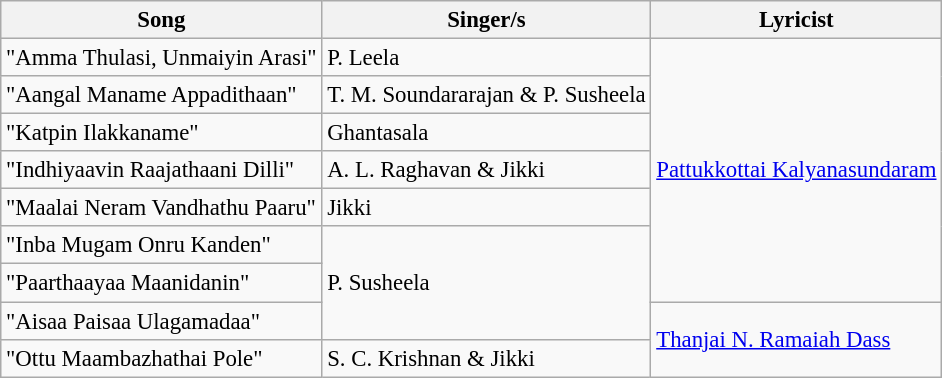<table class="wikitable" style="font-size:95%;">
<tr>
<th>Song</th>
<th>Singer/s</th>
<th>Lyricist</th>
</tr>
<tr>
<td>"Amma Thulasi, Unmaiyin Arasi"</td>
<td>P. Leela</td>
<td rowspan=7><a href='#'>Pattukkottai Kalyanasundaram</a></td>
</tr>
<tr>
<td>"Aangal Maname Appadithaan"</td>
<td>T. M. Soundararajan & P. Susheela</td>
</tr>
<tr>
<td>"Katpin Ilakkaname"</td>
<td>Ghantasala</td>
</tr>
<tr>
<td>"Indhiyaavin Raajathaani Dilli"</td>
<td>A. L. Raghavan & Jikki</td>
</tr>
<tr>
<td>"Maalai Neram Vandhathu Paaru"</td>
<td>Jikki</td>
</tr>
<tr>
<td>"Inba Mugam Onru Kanden"</td>
<td rowspan=3>P. Susheela</td>
</tr>
<tr>
<td>"Paarthaayaa Maanidanin"</td>
</tr>
<tr>
<td>"Aisaa Paisaa Ulagamadaa"</td>
<td rowspan=2><a href='#'>Thanjai N. Ramaiah Dass</a></td>
</tr>
<tr>
<td>"Ottu Maambazhathai Pole"</td>
<td>S. C. Krishnan & Jikki</td>
</tr>
</table>
